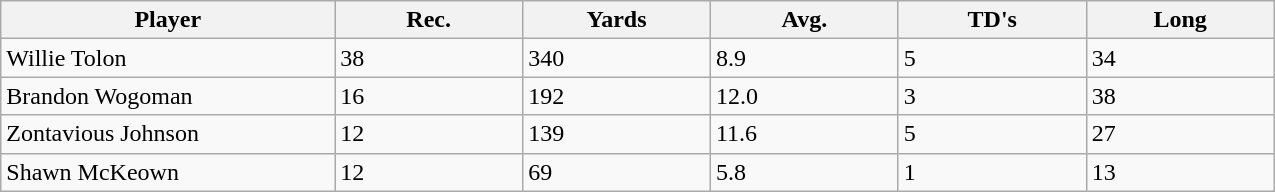<table class="wikitable sortable">
<tr>
<th bgcolor="#DDDDFF" width="16%">Player</th>
<th bgcolor="#DDDDFF" width="9%">Rec.</th>
<th bgcolor="#DDDDFF" width="9%">Yards</th>
<th bgcolor="#DDDDFF" width="9%">Avg.</th>
<th bgcolor="#DDDDFF" width="9%">TD's</th>
<th bgcolor="#DDDDFF" width="9%">Long</th>
</tr>
<tr>
<td>Willie Tolon</td>
<td>38</td>
<td>340</td>
<td>8.9</td>
<td>5</td>
<td>34</td>
</tr>
<tr>
<td>Brandon Wogoman</td>
<td>16</td>
<td>192</td>
<td>12.0</td>
<td>3</td>
<td>38</td>
</tr>
<tr>
<td>Zontavious Johnson</td>
<td>12</td>
<td>139</td>
<td>11.6</td>
<td>5</td>
<td>27</td>
</tr>
<tr>
<td>Shawn McKeown</td>
<td>12</td>
<td>69</td>
<td>5.8</td>
<td>1</td>
<td>13</td>
</tr>
</table>
